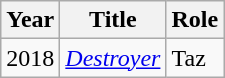<table class="wikitable">
<tr>
<th>Year</th>
<th>Title</th>
<th>Role</th>
</tr>
<tr>
<td>2018</td>
<td><em><a href='#'>Destroyer</a></em></td>
<td>Taz</td>
</tr>
</table>
